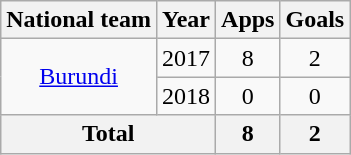<table class="wikitable" style="text-align:center">
<tr>
<th>National team</th>
<th>Year</th>
<th>Apps</th>
<th>Goals</th>
</tr>
<tr>
<td rowspan="2"><a href='#'>Burundi</a></td>
<td>2017</td>
<td>8</td>
<td>2</td>
</tr>
<tr>
<td>2018</td>
<td>0</td>
<td>0</td>
</tr>
<tr>
<th colspan=2>Total</th>
<th>8</th>
<th>2</th>
</tr>
</table>
